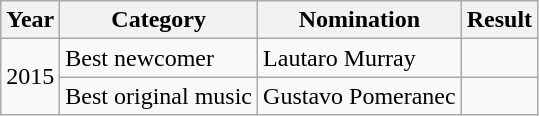<table class="wikitable">
<tr>
<th>Year</th>
<th>Category</th>
<th>Nomination</th>
<th>Result</th>
</tr>
<tr>
<td rowspan="2">2015</td>
<td>Best newcomer</td>
<td>Lautaro Murray</td>
<td></td>
</tr>
<tr>
<td>Best original music</td>
<td>Gustavo Pomeranec</td>
<td></td>
</tr>
</table>
